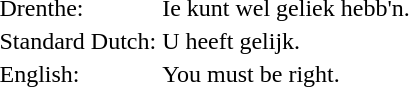<table>
<tr>
<td>Drenthe:</td>
<td>Ie kunt wel geliek hebb'n.</td>
</tr>
<tr>
<td>Standard Dutch:</td>
<td>U heeft gelijk.</td>
</tr>
<tr>
<td>English:</td>
<td>You must be right.</td>
</tr>
</table>
